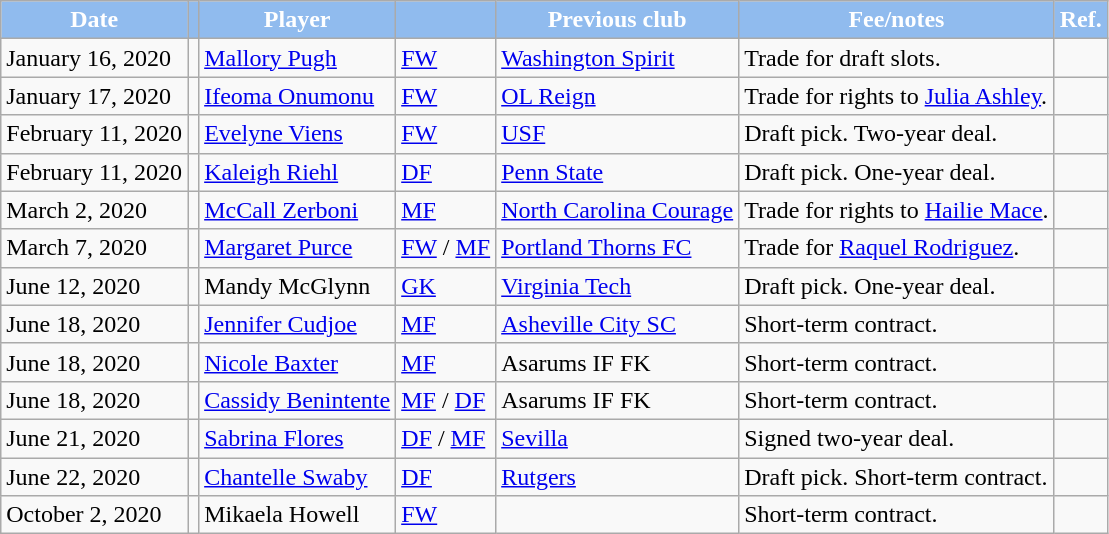<table class="wikitable sortable">
<tr>
<th style="background:#90bbee; color:white;"><strong>Date</strong></th>
<th style="background:#90bbee; color:white;"><strong></strong></th>
<th style="background:#90bbee; color:white;"><strong>Player</strong></th>
<th style="background:#90bbee; color:white;"><strong></strong></th>
<th style="background:#90bbee; color:white;"><strong>Previous club</strong></th>
<th style="background:#90bbee; color:white;"><strong>Fee/notes</strong></th>
<th style="background:#90bbee; color:white;"><strong>Ref.</strong></th>
</tr>
<tr>
<td>January 16, 2020</td>
<td></td>
<td><a href='#'>Mallory Pugh</a></td>
<td><a href='#'>FW</a></td>
<td><a href='#'>Washington Spirit</a></td>
<td>Trade for draft slots.</td>
<td></td>
</tr>
<tr>
<td>January 17, 2020</td>
<td></td>
<td><a href='#'>Ifeoma Onumonu</a></td>
<td><a href='#'>FW</a></td>
<td><a href='#'>OL Reign</a></td>
<td>Trade for rights to <a href='#'>Julia Ashley</a>.</td>
<td></td>
</tr>
<tr>
<td>February 11, 2020</td>
<td></td>
<td><a href='#'>Evelyne Viens</a></td>
<td><a href='#'>FW</a></td>
<td><a href='#'>USF</a></td>
<td>Draft pick. Two-year deal.</td>
<td></td>
</tr>
<tr>
<td>February 11, 2020</td>
<td></td>
<td><a href='#'>Kaleigh Riehl</a></td>
<td><a href='#'>DF</a></td>
<td><a href='#'>Penn State</a></td>
<td>Draft pick. One-year deal.</td>
<td></td>
</tr>
<tr>
<td>March 2, 2020</td>
<td></td>
<td><a href='#'>McCall Zerboni</a></td>
<td><a href='#'>MF</a></td>
<td><a href='#'>North Carolina Courage</a></td>
<td>Trade for rights to <a href='#'>Hailie Mace</a>.</td>
<td></td>
</tr>
<tr>
<td>March 7, 2020</td>
<td></td>
<td><a href='#'>Margaret Purce</a></td>
<td><a href='#'>FW</a> / <a href='#'>MF</a></td>
<td><a href='#'>Portland Thorns FC</a></td>
<td>Trade for <a href='#'>Raquel Rodriguez</a>.</td>
<td></td>
</tr>
<tr>
<td>June 12, 2020</td>
<td></td>
<td>Mandy McGlynn</td>
<td><a href='#'>GK</a></td>
<td><a href='#'>Virginia Tech</a></td>
<td>Draft pick. One-year deal.</td>
<td></td>
</tr>
<tr>
<td>June 18, 2020</td>
<td></td>
<td><a href='#'>Jennifer Cudjoe</a></td>
<td><a href='#'>MF</a></td>
<td><a href='#'>Asheville City SC</a></td>
<td>Short-term contract.</td>
<td></td>
</tr>
<tr>
<td>June 18, 2020</td>
<td></td>
<td><a href='#'>Nicole Baxter</a></td>
<td><a href='#'>MF</a></td>
<td> Asarums IF FK</td>
<td>Short-term contract.</td>
<td></td>
</tr>
<tr>
<td>June 18, 2020</td>
<td></td>
<td><a href='#'>Cassidy Benintente</a></td>
<td><a href='#'>MF</a> / <a href='#'>DF</a></td>
<td> Asarums IF FK</td>
<td>Short-term contract.</td>
<td></td>
</tr>
<tr>
<td>June 21, 2020</td>
<td></td>
<td><a href='#'>Sabrina Flores</a></td>
<td><a href='#'>DF</a> / <a href='#'>MF</a></td>
<td> <a href='#'>Sevilla</a></td>
<td>Signed two-year deal.</td>
<td></td>
</tr>
<tr>
<td>June 22, 2020</td>
<td></td>
<td><a href='#'>Chantelle Swaby</a></td>
<td><a href='#'>DF</a></td>
<td><a href='#'>Rutgers</a></td>
<td>Draft pick. Short-term contract.</td>
<td></td>
</tr>
<tr>
<td>October 2, 2020</td>
<td></td>
<td>Mikaela Howell</td>
<td><a href='#'>FW</a></td>
<td></td>
<td>Short-term contract.</td>
<td></td>
</tr>
</table>
